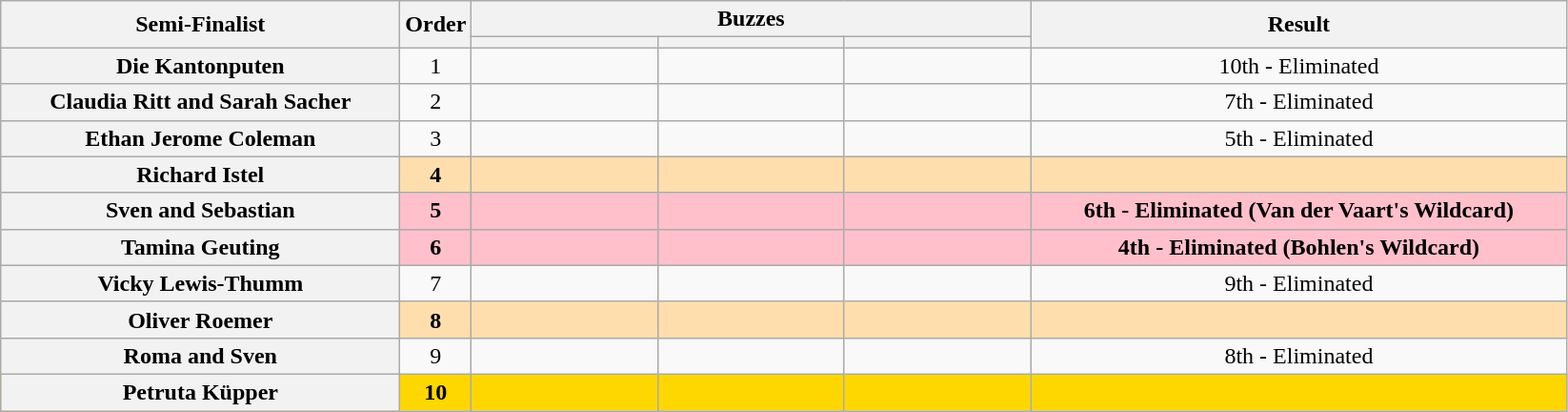<table class="wikitable plainrowheaders sortable" style="text-align:center;">
<tr>
<th scope="col" rowspan="2" class="unsortable" style="width:17em;">Semi-Finalist</th>
<th scope="col" rowspan="2" style="width:1em;">Order</th>
<th scope="col" colspan="3" class="unsortable" style="width:24em;">Buzzes</th>
<th scope="col" rowspan="2" style="width:23em;">Result</th>
</tr>
<tr>
<th scope="col" class="unsortable" style="width:6em;"></th>
<th scope="col" class="unsortable" style="width:6em;"></th>
<th scope="col" class="unsortable" style="width:6em;"></th>
</tr>
<tr>
<th scope="row">Die Kantonputen</th>
<td>1</td>
<td style="text-align:center;"></td>
<td style="text-align:center;"></td>
<td style="text-align:center;"></td>
<td>10th - Eliminated</td>
</tr>
<tr>
<th scope="row">Claudia Ritt and Sarah Sacher</th>
<td>2</td>
<td style="text-align:center;"></td>
<td style="text-align:center;"></td>
<td style="text-align:center;"></td>
<td>7th - Eliminated</td>
</tr>
<tr>
<th scope="row">Ethan Jerome Coleman</th>
<td>3</td>
<td style="text-align:center;"></td>
<td style="text-align:center;"></td>
<td style="text-align:center;"></td>
<td>5th - Eliminated</td>
</tr>
<tr style="background:NavajoWhite;">
<th scope="row"><strong>Richard Istel</strong></th>
<td><strong>4</strong></td>
<td style="text-align:center;"></td>
<td style="text-align:center;"></td>
<td style="text-align:center;"></td>
<td><strong></strong></td>
</tr>
<tr style="background:pink;">
<th scope="row"><strong>Sven and Sebastian</strong></th>
<td><strong>5</strong></td>
<td style="text-align:center;"></td>
<td style="text-align:center;"></td>
<td style="text-align:center;"></td>
<td><strong>6th - Eliminated (Van der Vaart's Wildcard)</strong></td>
</tr>
<tr style="background:pink;">
<th scope="row"><strong>Tamina Geuting</strong></th>
<td><strong>6</strong></td>
<td style="text-align:center;"></td>
<td style="text-align:center;"></td>
<td style="text-align:center;"></td>
<td><strong>4th - Eliminated (Bohlen's Wildcard)</strong></td>
</tr>
<tr>
<th scope="row">Vicky Lewis-Thumm</th>
<td>7</td>
<td style="text-align:center;"></td>
<td style="text-align:center;"></td>
<td style="text-align:center;"></td>
<td>9th - Eliminated</td>
</tr>
<tr style="background:NavajoWhite;">
<th scope="row"><strong>Oliver Roemer</strong></th>
<td><strong>8</strong></td>
<td style="text-align:center;"></td>
<td style="text-align:center;"></td>
<td style="text-align:center;"></td>
<td><strong></strong></td>
</tr>
<tr>
<th scope="row">Roma and Sven</th>
<td>9</td>
<td style="text-align:center;"></td>
<td style="text-align:center;"></td>
<td style="text-align:center;"></td>
<td>8th - Eliminated</td>
</tr>
<tr style="background:gold;">
<th scope="row"><strong>Petruta Küpper</strong></th>
<td><strong>10</strong></td>
<td style="text-align:center;"></td>
<td style="text-align:center;"></td>
<td style="text-align:center;"></td>
<td><strong></strong></td>
</tr>
</table>
